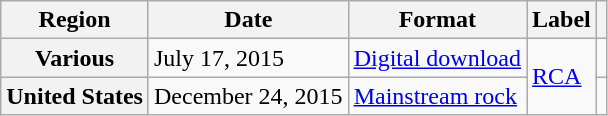<table class="wikitable plainrowheaders">
<tr>
<th scope="col">Region</th>
<th scope="col">Date</th>
<th scope="col">Format</th>
<th scope="col">Label</th>
<th scope="col"></th>
</tr>
<tr>
<th scope="row">Various</th>
<td>July 17, 2015</td>
<td><a href='#'>Digital download</a></td>
<td rowspan="2"><a href='#'>RCA</a></td>
<td align="center"></td>
</tr>
<tr>
<th scope="row">United States</th>
<td>December 24, 2015</td>
<td><a href='#'>Mainstream rock</a></td>
<td align="center"></td>
</tr>
</table>
